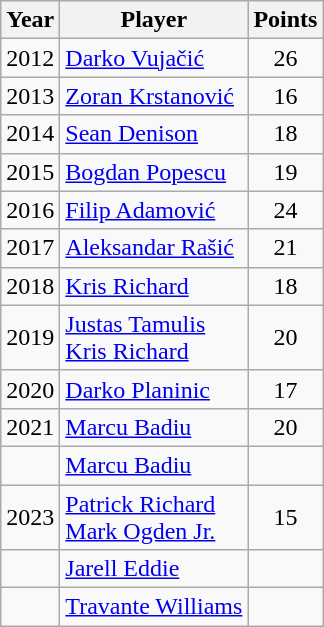<table class="wikitable">
<tr>
<th>Year</th>
<th>Player</th>
<th>Points</th>
</tr>
<tr>
<td style="text-align:center;">2012</td>
<td> <a href='#'>Darko Vujačić</a></td>
<td style="text-align:center;">26</td>
</tr>
<tr>
<td style="text-align:center;">2013</td>
<td> <a href='#'>Zoran Krstanović</a></td>
<td style="text-align:center;">16</td>
</tr>
<tr>
<td style="text-align:center;">2014</td>
<td> <a href='#'>Sean Denison</a> </td>
<td style="text-align:center;">18</td>
</tr>
<tr>
<td style="text-align:center;">2015</td>
<td> <a href='#'>Bogdan Popescu</a></td>
<td style="text-align:center;">19</td>
</tr>
<tr>
<td style="text-align:center;">2016</td>
<td><a href='#'>Filip Adamović</a></td>
<td style="text-align:center;">24</td>
</tr>
<tr>
<td style="text-align:center;">2017</td>
<td> <a href='#'>Aleksandar Rašić</a></td>
<td style="text-align:center;">21</td>
</tr>
<tr>
<td style="text-align:center;">2018</td>
<td> <a href='#'>Kris Richard</a></td>
<td style="text-align:center;">18</td>
</tr>
<tr>
<td style="text-align:center;">2019</td>
<td> <a href='#'>Justas Tamulis</a><br><a href='#'>Kris Richard</a></td>
<td style="text-align:center;">20</td>
</tr>
<tr>
<td style="text-align:center;">2020</td>
<td> <a href='#'>Darko Planinic</a></td>
<td style="text-align:center;">17</td>
</tr>
<tr>
<td style="text-align:center;">2021</td>
<td> <a href='#'>Marcu Badiu</a></td>
<td style="text-align:center;">20</td>
</tr>
<tr>
<td></td>
<td> <a href='#'>Marcu Badiu</a></td>
<td></td>
</tr>
<tr>
<td style="text-align:center;">2023</td>
<td> <a href='#'>Patrick Richard</a><br> <a href='#'>Mark Ogden Jr.</a></td>
<td style="text-align:center;">15</td>
</tr>
<tr>
<td></td>
<td> <a href='#'>Jarell Eddie</a></td>
<td></td>
</tr>
<tr>
<td></td>
<td> <a href='#'>Travante Williams</a></td>
<td></td>
</tr>
</table>
